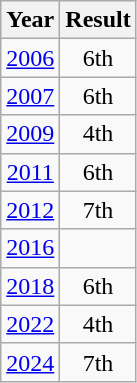<table class="wikitable" style="text-align:center">
<tr>
<th>Year</th>
<th>Result</th>
</tr>
<tr>
<td><a href='#'>2006</a></td>
<td>6th</td>
</tr>
<tr>
<td><a href='#'>2007</a></td>
<td>6th</td>
</tr>
<tr>
<td><a href='#'>2009</a></td>
<td>4th</td>
</tr>
<tr>
<td><a href='#'>2011</a></td>
<td>6th</td>
</tr>
<tr>
<td><a href='#'>2012</a></td>
<td>7th</td>
</tr>
<tr>
<td><a href='#'>2016</a></td>
<td></td>
</tr>
<tr>
<td><a href='#'>2018</a></td>
<td>6th</td>
</tr>
<tr>
<td><a href='#'>2022</a></td>
<td>4th</td>
</tr>
<tr>
<td><a href='#'>2024</a></td>
<td>7th</td>
</tr>
</table>
